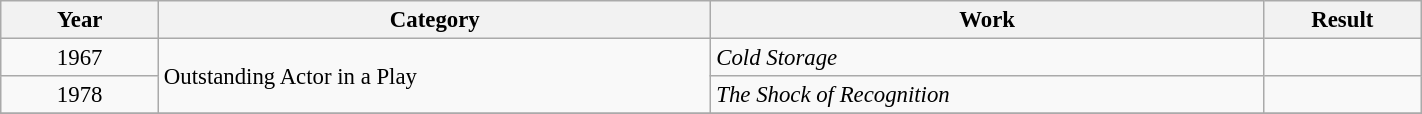<table class="wikitable" width="75%" cellpadding="4" style="font-size: 95%">
<tr>
<th width="10%">Year</th>
<th width="35%">Category</th>
<th width="35%">Work</th>
<th width="10%">Result</th>
</tr>
<tr>
<td style="text-align:center;">1967</td>
<td rowspan="2">Outstanding Actor in a Play</td>
<td><em>Cold Storage</em></td>
<td></td>
</tr>
<tr>
<td style="text-align:center;">1978</td>
<td><em>The Shock of Recognition</em></td>
<td></td>
</tr>
<tr>
</tr>
</table>
